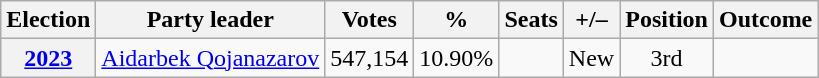<table class="wikitable" style="text-align:center">
<tr>
<th>Election</th>
<th>Party leader</th>
<th><strong>Votes</strong></th>
<th><strong>%</strong></th>
<th>Seats</th>
<th>+/–</th>
<th>Position</th>
<th><strong>Outcome</strong></th>
</tr>
<tr>
<th><a href='#'>2023</a></th>
<td><a href='#'>Aidarbek Qojanazarov</a></td>
<td>547,154</td>
<td>10.90%</td>
<td></td>
<td>New</td>
<td>3rd</td>
<td></td>
</tr>
</table>
